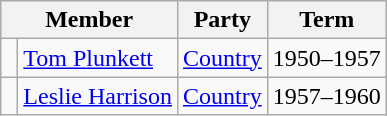<table class="wikitable">
<tr>
<th colspan="2">Member</th>
<th>Party</th>
<th>Term</th>
</tr>
<tr>
<td> </td>
<td><a href='#'>Tom Plunkett</a></td>
<td><a href='#'>Country</a></td>
<td>1950–1957</td>
</tr>
<tr>
<td> </td>
<td><a href='#'>Leslie Harrison</a></td>
<td><a href='#'>Country</a></td>
<td>1957–1960</td>
</tr>
</table>
